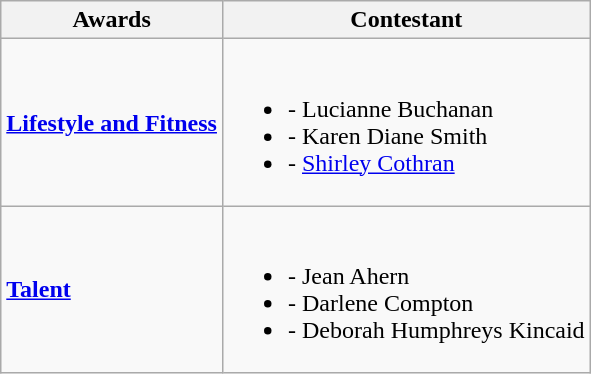<table class="wikitable">
<tr>
<th>Awards</th>
<th>Contestant</th>
</tr>
<tr>
<td><strong><a href='#'>Lifestyle and Fitness</a></strong></td>
<td><br><ul><li> - Lucianne Buchanan</li><li> - Karen Diane Smith</li><li> - <a href='#'>Shirley Cothran</a></li></ul></td>
</tr>
<tr>
<td><strong><a href='#'>Talent</a></strong></td>
<td><br><ul><li> - Jean Ahern</li><li> - Darlene Compton</li><li> - Deborah Humphreys Kincaid</li></ul></td>
</tr>
</table>
